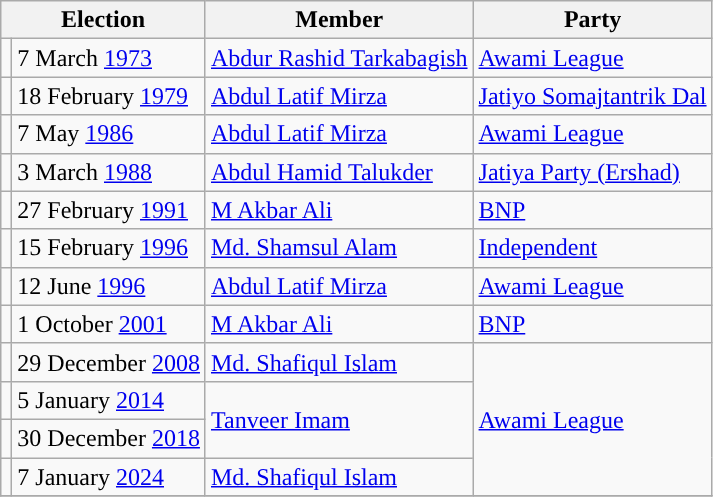<table class="wikitable">
<tr>
<th colspan="2">Election</th>
<th>Member</th>
<th>Party</th>
</tr>
<tr>
<td></td>
<td>7 March <a href='#'>1973</a></td>
<td><a href='#'>Abdur Rashid Tarkabagish</a></td>
<td><a href='#'>Awami League</a></td>
</tr>
<tr>
<td></td>
<td>18 February <a href='#'>1979</a></td>
<td><a href='#'>Abdul Latif Mirza</a></td>
<td><a href='#'>Jatiyo Somajtantrik Dal</a></td>
</tr>
<tr>
<td style="background-color:"></td>
<td>7 May <a href='#'>1986</a></td>
<td><a href='#'>Abdul Latif Mirza</a></td>
<td><a href='#'>Awami League</a></td>
</tr>
<tr>
<td></td>
<td>3 March <a href='#'>1988</a></td>
<td><a href='#'>Abdul Hamid Talukder</a></td>
<td><a href='#'>Jatiya Party (Ershad)</a></td>
</tr>
<tr>
<td style="background-color:"></td>
<td>27 February <a href='#'>1991</a></td>
<td><a href='#'>M Akbar Ali</a></td>
<td><a href='#'>BNP</a></td>
</tr>
<tr>
<td style="background-color:"></td>
<td>15  February <a href='#'>1996</a></td>
<td><a href='#'>Md. Shamsul Alam</a></td>
<td><a href='#'>Independent</a></td>
</tr>
<tr>
<td style="background-color:"></td>
<td>12 June <a href='#'>1996</a></td>
<td><a href='#'>Abdul Latif Mirza</a></td>
<td><a href='#'>Awami League</a></td>
</tr>
<tr>
<td style="background-color:"></td>
<td>1 October <a href='#'>2001</a></td>
<td><a href='#'>M Akbar Ali</a></td>
<td><a href='#'>BNP</a></td>
</tr>
<tr>
<td style="background-color:"></td>
<td>29 December <a href='#'>2008</a></td>
<td><a href='#'>Md. Shafiqul Islam</a></td>
<td rowspan="4"><a href='#'>Awami League</a></td>
</tr>
<tr>
<td style="background-color:"></td>
<td>5 January <a href='#'>2014</a></td>
<td rowspan="2"><a href='#'>Tanveer Imam</a></td>
</tr>
<tr>
<td></td>
<td>30 December <a href='#'>2018</a></td>
</tr>
<tr>
<td style="background-color:"></td>
<td>7 January <a href='#'>2024</a></td>
<td><a href='#'>Md. Shafiqul Islam</a></td>
</tr>
<tr>
</tr>
</table>
